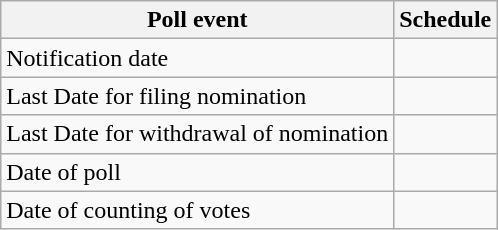<table class="wikitable">
<tr>
<th>Poll event</th>
<th>Schedule</th>
</tr>
<tr>
<td>Notification date</td>
<td></td>
</tr>
<tr>
<td>Last Date for filing nomination</td>
<td></td>
</tr>
<tr>
<td>Last Date for withdrawal of nomination</td>
<td></td>
</tr>
<tr>
<td>Date of poll</td>
<td></td>
</tr>
<tr>
<td>Date of counting of votes</td>
<td></td>
</tr>
</table>
